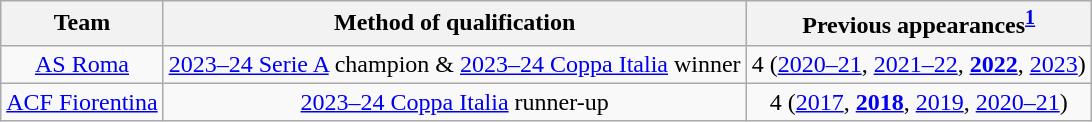<table class="wikitable" align="center" style="text-align: center;">
<tr>
<th>Team</th>
<th>Method of qualification</th>
<th>Previous appearances<sup><strong><a href='#'>1</a></strong></sup></th>
</tr>
<tr>
<td><a href='#'>AS Roma</a></td>
<td><a href='#'>2023–24 Serie A</a> champion & <a href='#'>2023–24 Coppa Italia</a> winner</td>
<td>4 (<a href='#'>2020–21</a>, <a href='#'>2021–22</a>, <strong><a href='#'>2022</a></strong>, <a href='#'>2023</a>)</td>
</tr>
<tr>
<td><a href='#'>ACF Fiorentina</a></td>
<td><a href='#'>2023–24 Coppa Italia</a> runner-up</td>
<td>4 (<a href='#'>2017</a>, <strong><a href='#'>2018</a></strong>, <a href='#'>2019</a>, <a href='#'>2020–21</a>)</td>
</tr>
</table>
